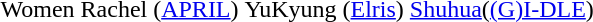<table>
<tr>
<td>Women</td>
<td>Rachel (<a href='#'>APRIL</a>)</td>
<td>YuKyung (<a href='#'>Elris</a>)</td>
<td><a href='#'>Shuhua</a>(<a href='#'>(G)I-DLE</a>)</td>
</tr>
</table>
